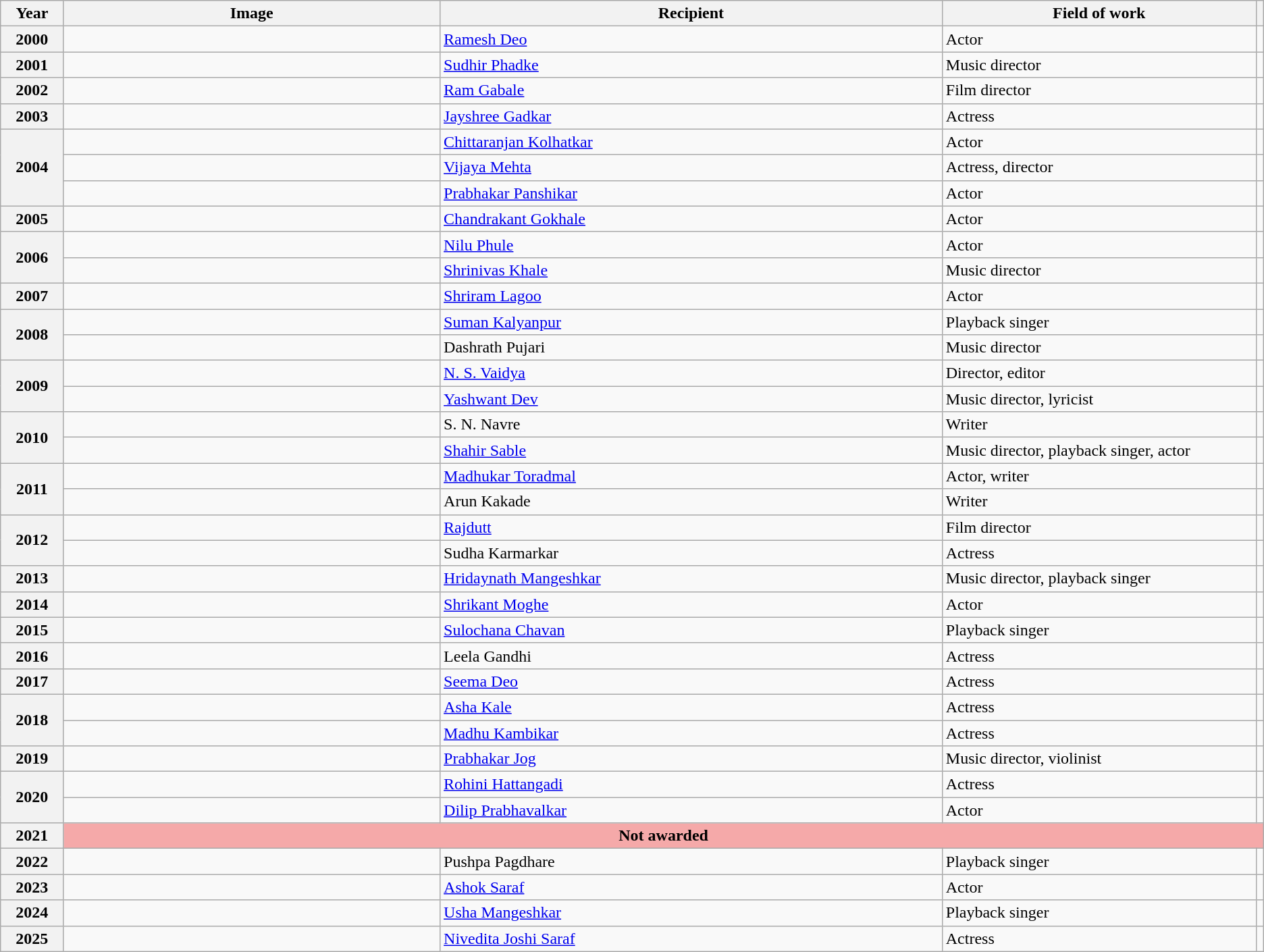<table class="wikitable plainrowheaders sortable">
<tr>
<th scope="col" width=5%>Year</th>
<th scope="col" width=30%>Image</th>
<th scope="col" width=40%>Recipient</th>
<th scope="col" width=30%>Field of work</th>
<th scope="col" class="unsortable"></th>
</tr>
<tr>
<th>2000</th>
<td></td>
<td><a href='#'>Ramesh Deo</a></td>
<td>Actor</td>
<td></td>
</tr>
<tr>
<th>2001</th>
<td></td>
<td><a href='#'>Sudhir Phadke</a></td>
<td>Music director</td>
<td></td>
</tr>
<tr>
<th>2002</th>
<td></td>
<td><a href='#'>Ram Gabale</a></td>
<td>Film director</td>
<td></td>
</tr>
<tr>
<th>2003</th>
<td></td>
<td><a href='#'>Jayshree Gadkar</a></td>
<td>Actress</td>
<td></td>
</tr>
<tr>
<th rowspan="3">2004</th>
<td></td>
<td><a href='#'>Chittaranjan Kolhatkar</a></td>
<td>Actor</td>
<td></td>
</tr>
<tr>
<td></td>
<td><a href='#'>Vijaya Mehta</a></td>
<td>Actress, director</td>
<td style="text-align:center;"></td>
</tr>
<tr>
<td></td>
<td><a href='#'>Prabhakar Panshikar</a></td>
<td>Actor</td>
<td style="text-align:center;"></td>
</tr>
<tr>
<th>2005</th>
<td></td>
<td><a href='#'>Chandrakant Gokhale</a></td>
<td>Actor</td>
<td></td>
</tr>
<tr>
<th rowspan="2">2006</th>
<td></td>
<td><a href='#'>Nilu Phule</a></td>
<td>Actor</td>
<td style="text-align:center;"></td>
</tr>
<tr>
<td></td>
<td><a href='#'>Shrinivas Khale</a></td>
<td>Music director</td>
<td style="text-align:center;"></td>
</tr>
<tr>
<th>2007</th>
<td></td>
<td><a href='#'>Shriram Lagoo</a></td>
<td>Actor</td>
<td></td>
</tr>
<tr>
<th rowspan="2">2008</th>
<td></td>
<td><a href='#'>Suman Kalyanpur</a></td>
<td>Playback singer</td>
<td style="text-align:center;"></td>
</tr>
<tr>
<td></td>
<td>Dashrath Pujari</td>
<td>Music director</td>
<td style="text-align:center;"></td>
</tr>
<tr>
<th rowspan="2">2009</th>
<td></td>
<td><a href='#'>N. S. Vaidya</a></td>
<td>Director, editor</td>
<td style="text-align:center;"></td>
</tr>
<tr>
<td></td>
<td><a href='#'>Yashwant Dev</a></td>
<td>Music director, lyricist</td>
<td style="text-align:center;"></td>
</tr>
<tr>
<th rowspan="2">2010</th>
<td></td>
<td>S. N. Navre</td>
<td>Writer</td>
<td style="text-align:center;"></td>
</tr>
<tr>
<td></td>
<td><a href='#'>Shahir Sable</a></td>
<td>Music director, playback singer, actor</td>
<td style="text-align:center;"></td>
</tr>
<tr>
<th rowspan="2">2011</th>
<td></td>
<td><a href='#'>Madhukar Toradmal</a></td>
<td>Actor, writer</td>
<td style="text-align:center;"></td>
</tr>
<tr>
<td></td>
<td>Arun Kakade</td>
<td>Writer</td>
<td style="text-align:center;"></td>
</tr>
<tr>
<th rowspan="2">2012</th>
<td></td>
<td><a href='#'>Rajdutt</a></td>
<td>Film director</td>
<td style="text-align:center;"></td>
</tr>
<tr>
<td></td>
<td>Sudha Karmarkar</td>
<td>Actress</td>
<td style="text-align:center;"></td>
</tr>
<tr>
<th>2013</th>
<td></td>
<td><a href='#'>Hridaynath Mangeshkar</a></td>
<td>Music director, playback singer</td>
<td style="text-align:center;"></td>
</tr>
<tr>
<th>2014</th>
<td></td>
<td><a href='#'>Shrikant Moghe</a></td>
<td>Actor</td>
<td style="text-align:center;"></td>
</tr>
<tr>
<th>2015</th>
<td></td>
<td><a href='#'>Sulochana Chavan</a></td>
<td>Playback singer</td>
<td style="text-align:center;"></td>
</tr>
<tr>
<th>2016</th>
<td></td>
<td>Leela Gandhi</td>
<td>Actress</td>
<td style="text-align:center;"></td>
</tr>
<tr>
<th>2017</th>
<td></td>
<td><a href='#'>Seema Deo</a></td>
<td>Actress</td>
<td style="text-align:center;"></td>
</tr>
<tr>
<th rowspan="2">2018</th>
<td></td>
<td><a href='#'>Asha Kale</a></td>
<td>Actress</td>
<td style="text-align:center;"></td>
</tr>
<tr>
<td></td>
<td><a href='#'>Madhu Kambikar</a></td>
<td>Actress</td>
<td style="text-align:center;"></td>
</tr>
<tr>
<th>2019</th>
<td></td>
<td><a href='#'>Prabhakar Jog</a></td>
<td>Music director, violinist</td>
<td style="text-align:center;"></td>
</tr>
<tr>
<th rowspan="2">2020</th>
<td></td>
<td><a href='#'>Rohini Hattangadi</a></td>
<td>Actress</td>
<td style="text-align:center;"></td>
</tr>
<tr>
<td></td>
<td><a href='#'>Dilip Prabhavalkar</a></td>
<td>Actor</td>
<td style="text-align:center;"></td>
</tr>
<tr>
<th>2021</th>
<td colspan="4" bgcolor="#F5A9A9" align="center"><strong>Not awarded</strong></td>
</tr>
<tr>
<th>2022</th>
<td></td>
<td>Pushpa Pagdhare</td>
<td>Playback singer</td>
<td style="text-align:center;"></td>
</tr>
<tr>
<th>2023</th>
<td></td>
<td><a href='#'>Ashok Saraf</a></td>
<td>Actor</td>
<td style="text-align:center;"></td>
</tr>
<tr>
<th>2024</th>
<td><br></td>
<td><a href='#'>Usha Mangeshkar</a></td>
<td>Playback singer</td>
<td></td>
</tr>
<tr>
<th>2025</th>
<td></td>
<td><a href='#'>Nivedita Joshi Saraf</a></td>
<td>Actress</td>
<td></td>
</tr>
</table>
